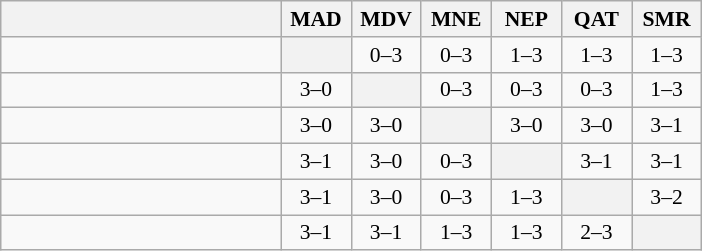<table class="wikitable" style="text-align:center; font-size:90%">
<tr>
<th width="180"> </th>
<th width="40">MAD</th>
<th width="40">MDV</th>
<th width="40">MNE</th>
<th width="40">NEP</th>
<th width="40">QAT</th>
<th width="40">SMR</th>
</tr>
<tr>
<td style="text-align:left;"></td>
<th></th>
<td>0–3</td>
<td>0–3</td>
<td>1–3</td>
<td>1–3</td>
<td>1–3</td>
</tr>
<tr>
<td style="text-align:left;"></td>
<td>3–0</td>
<th></th>
<td>0–3</td>
<td>0–3</td>
<td>0–3</td>
<td>1–3</td>
</tr>
<tr>
<td style="text-align:left;"></td>
<td>3–0</td>
<td>3–0</td>
<th></th>
<td>3–0</td>
<td>3–0</td>
<td>3–1</td>
</tr>
<tr>
<td style="text-align:left;"></td>
<td>3–1</td>
<td>3–0</td>
<td>0–3</td>
<th></th>
<td>3–1</td>
<td>3–1</td>
</tr>
<tr>
<td style="text-align:left;"></td>
<td>3–1</td>
<td>3–0</td>
<td>0–3</td>
<td>1–3</td>
<th></th>
<td>3–2</td>
</tr>
<tr>
<td style="text-align:left;"></td>
<td>3–1</td>
<td>3–1</td>
<td>1–3</td>
<td>1–3</td>
<td>2–3</td>
<th></th>
</tr>
</table>
